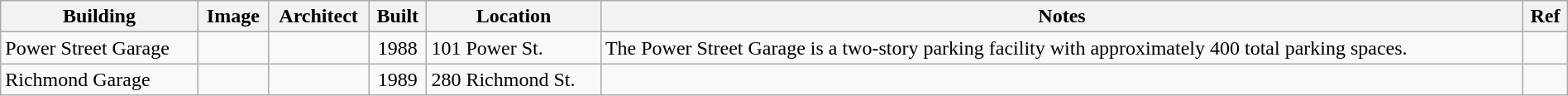<table class="wikitable sortable" style="width:100%">
<tr>
<th>Building</th>
<th class="unsortable">Image</th>
<th>Architect</th>
<th>Built</th>
<th>Location</th>
<th class="unsortable">Notes</th>
<th class="unsortable">Ref</th>
</tr>
<tr>
<td>Power Street Garage</td>
<td align="center"></td>
<td></td>
<td align="center">1988</td>
<td>101 Power St.</td>
<td>The Power Street Garage is a two-story parking facility with approximately 400 total parking spaces.</td>
<td align="center"></td>
</tr>
<tr>
<td>Richmond Garage</td>
<td align="center"></td>
<td></td>
<td align="center">1989</td>
<td>280 Richmond St.</td>
<td></td>
<td align="center"></td>
</tr>
</table>
